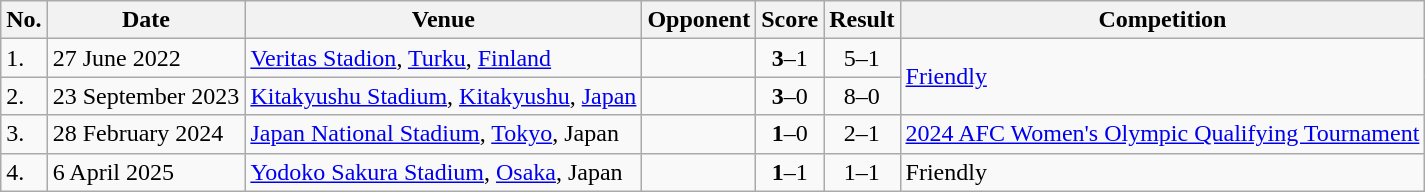<table class="wikitable sortable">
<tr>
<th>No.</th>
<th>Date</th>
<th>Venue</th>
<th>Opponent</th>
<th>Score</th>
<th>Result</th>
<th>Competition</th>
</tr>
<tr>
<td>1.</td>
<td>27 June 2022</td>
<td><a href='#'>Veritas Stadion</a>, <a href='#'>Turku</a>, <a href='#'>Finland</a></td>
<td></td>
<td align=center><strong>3</strong>–1</td>
<td align=center>5–1</td>
<td rowspan=2><a href='#'>Friendly</a></td>
</tr>
<tr>
<td>2.</td>
<td>23 September 2023</td>
<td><a href='#'>Kitakyushu Stadium</a>, <a href='#'>Kitakyushu</a>, <a href='#'>Japan</a></td>
<td></td>
<td align=center><strong>3</strong>–0</td>
<td align=center>8–0</td>
</tr>
<tr>
<td>3.</td>
<td>28 February 2024</td>
<td><a href='#'>Japan National Stadium</a>, <a href='#'>Tokyo</a>, Japan</td>
<td></td>
<td align=center><strong>1</strong>–0</td>
<td align=center>2–1</td>
<td><a href='#'>2024 AFC Women's Olympic Qualifying Tournament</a></td>
</tr>
<tr>
<td>4.</td>
<td>6 April 2025</td>
<td><a href='#'>Yodoko Sakura Stadium</a>, <a href='#'>Osaka</a>, Japan</td>
<td></td>
<td align=center><strong>1</strong>–1</td>
<td align=center>1–1</td>
<td>Friendly</td>
</tr>
</table>
